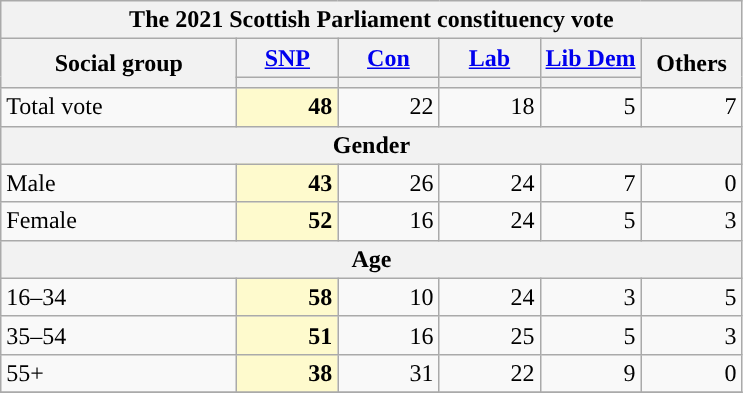<table class="wikitable sortable">
<tr>
<th colspan="10">The 2021 Scottish Parliament constituency vote</th>
</tr>
<tr>
<th style="width:150px;" rowspan="2">Social group</th>
<th style="width:60px;" class="unsortable"><a href='#'>SNP</a></th>
<th style="width:60px;" class="unsortable"><a href='#'>Con</a></th>
<th style="width:60px;" class="unsortable"><a href='#'>Lab</a></th>
<th style="width:60px;" class="unsortable"><a href='#'>Lib Dem</a></th>
<th style="width:60px;" rowspan="2" class="unsortable">Others</th>
</tr>
<tr>
<th class="unsortable" style="color:inherit;background:"></th>
<th class="unsortable" style="color:inherit;background:"></th>
<th class="unsortable" style="color:inherit;background:"></th>
<th class="unsortable" style="color:inherit;background:"></th>
</tr>
<tr>
<td>Total vote</td>
<td style="text-align:right; background:#FEFACD;"><strong>48</strong></td>
<td style="text-align:right;">22</td>
<td style="text-align:right;">18</td>
<td style="text-align:right;">5</td>
<td style="text-align:right;">7</td>
</tr>
<tr>
<th colspan=6>Gender</th>
</tr>
<tr>
<td>Male</td>
<td style="text-align:right; background:#FEFACD;"><strong>43</strong></td>
<td style="text-align:right;">26</td>
<td style="text-align:right;">24</td>
<td style="text-align:right;">7</td>
<td style="text-align:right;">0</td>
</tr>
<tr>
<td>Female</td>
<td style="text-align:right; background:#FEFACD;"><strong>52</strong></td>
<td style="text-align:right;">16</td>
<td style="text-align:right;">24</td>
<td style="text-align:right;">5</td>
<td style="text-align:right;">3</td>
</tr>
<tr>
<th colspan=6>Age</th>
</tr>
<tr>
<td>16–34</td>
<td style="text-align:right; background:#FEFACD;"><strong>58</strong></td>
<td style="text-align:right;">10</td>
<td style="text-align:right;">24</td>
<td style="text-align:right;">3</td>
<td style="text-align:right;">5</td>
</tr>
<tr>
<td>35–54</td>
<td style="text-align:right; background:#FEFACD;"><strong>51</strong></td>
<td style="text-align:right;">16</td>
<td style="text-align:right;">25</td>
<td style="text-align:right;">5</td>
<td style="text-align:right;">3</td>
</tr>
<tr>
<td>55+</td>
<td style="text-align:right; background:#FEFACD;"><strong>38</strong></td>
<td style="text-align:right;">31</td>
<td style="text-align:right;">22</td>
<td style="text-align:right;">9</td>
<td style="text-align:right;">0</td>
</tr>
<tr>
</tr>
</table>
